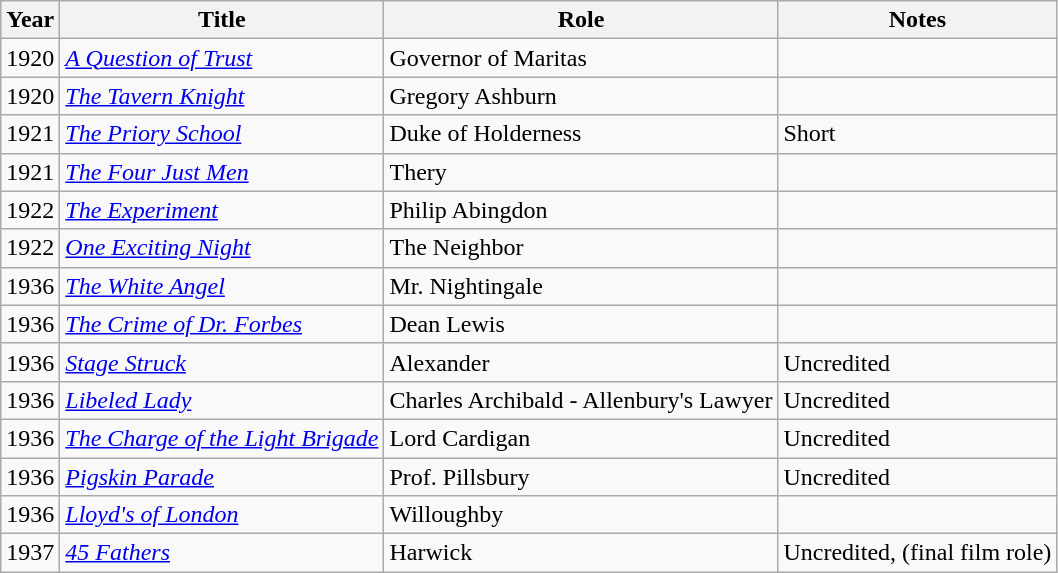<table class="wikitable">
<tr>
<th>Year</th>
<th>Title</th>
<th>Role</th>
<th>Notes</th>
</tr>
<tr>
<td>1920</td>
<td><em><a href='#'>A Question of Trust</a></em></td>
<td>Governor of Maritas</td>
<td></td>
</tr>
<tr>
<td>1920</td>
<td><em><a href='#'>The Tavern Knight</a></em></td>
<td>Gregory Ashburn</td>
<td></td>
</tr>
<tr>
<td>1921</td>
<td><em><a href='#'>The Priory School</a></em></td>
<td>Duke of Holderness</td>
<td>Short</td>
</tr>
<tr>
<td>1921</td>
<td><em><a href='#'>The Four Just Men</a></em></td>
<td>Thery</td>
<td></td>
</tr>
<tr>
<td>1922</td>
<td><em><a href='#'>The Experiment</a></em></td>
<td>Philip Abingdon</td>
<td></td>
</tr>
<tr>
<td>1922</td>
<td><em><a href='#'>One Exciting Night</a></em></td>
<td>The Neighbor</td>
<td></td>
</tr>
<tr>
<td>1936</td>
<td><em><a href='#'>The White Angel</a></em></td>
<td>Mr. Nightingale</td>
<td></td>
</tr>
<tr>
<td>1936</td>
<td><em><a href='#'>The Crime of Dr. Forbes</a></em></td>
<td>Dean Lewis</td>
<td></td>
</tr>
<tr>
<td>1936</td>
<td><em><a href='#'>Stage Struck</a></em></td>
<td>Alexander</td>
<td>Uncredited</td>
</tr>
<tr>
<td>1936</td>
<td><em><a href='#'>Libeled Lady</a></em></td>
<td>Charles Archibald - Allenbury's Lawyer</td>
<td>Uncredited</td>
</tr>
<tr>
<td>1936</td>
<td><em><a href='#'>The Charge of the Light Brigade</a></em></td>
<td>Lord Cardigan</td>
<td>Uncredited</td>
</tr>
<tr>
<td>1936</td>
<td><em><a href='#'>Pigskin Parade</a></em></td>
<td>Prof. Pillsbury</td>
<td>Uncredited</td>
</tr>
<tr>
<td>1936</td>
<td><em><a href='#'>Lloyd's of London</a></em></td>
<td>Willoughby</td>
<td></td>
</tr>
<tr>
<td>1937</td>
<td><em><a href='#'>45 Fathers</a></em></td>
<td>Harwick</td>
<td>Uncredited, (final film role)</td>
</tr>
</table>
